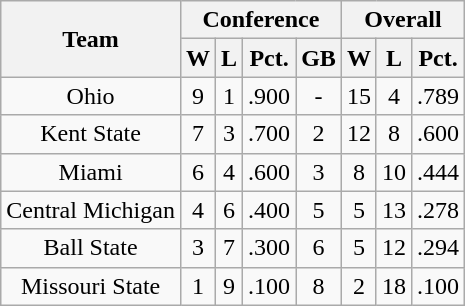<table class="wikitable" style="text-align:center;">
<tr>
<th rowspan=2>Team</th>
<th colspan=4>Conference</th>
<th colspan=3>Overall</th>
</tr>
<tr>
<th>W</th>
<th>L</th>
<th>Pct.</th>
<th>GB</th>
<th>W</th>
<th>L</th>
<th>Pct.</th>
</tr>
<tr>
<td>Ohio</td>
<td>9</td>
<td>1</td>
<td>.900</td>
<td>-</td>
<td>15</td>
<td>4</td>
<td>.789</td>
</tr>
<tr>
<td>Kent State</td>
<td>7</td>
<td>3</td>
<td>.700</td>
<td>2</td>
<td>12</td>
<td>8</td>
<td>.600</td>
</tr>
<tr>
<td>Miami</td>
<td>6</td>
<td>4</td>
<td>.600</td>
<td>3</td>
<td>8</td>
<td>10</td>
<td>.444</td>
</tr>
<tr>
<td>Central Michigan</td>
<td>4</td>
<td>6</td>
<td>.400</td>
<td>5</td>
<td>5</td>
<td>13</td>
<td>.278</td>
</tr>
<tr>
<td>Ball State</td>
<td>3</td>
<td>7</td>
<td>.300</td>
<td>6</td>
<td>5</td>
<td>12</td>
<td>.294</td>
</tr>
<tr>
<td>Missouri State</td>
<td>1</td>
<td>9</td>
<td>.100</td>
<td>8</td>
<td>2</td>
<td>18</td>
<td>.100</td>
</tr>
</table>
